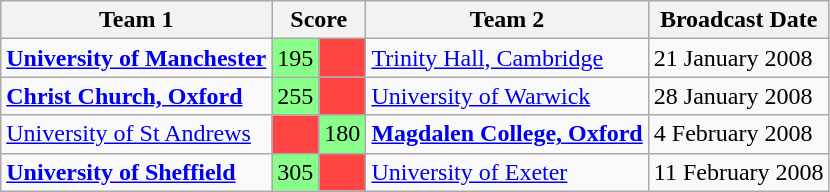<table class="wikitable" border="1">
<tr>
<th>Team 1</th>
<th colspan=2>Score</th>
<th>Team 2</th>
<th>Broadcast Date</th>
</tr>
<tr>
<td><strong><a href='#'>University of Manchester</a></strong></td>
<td style="background:#88ff88">195</td>
<td style="background:#ff4444"></td>
<td><a href='#'>Trinity Hall, Cambridge</a></td>
<td>21 January 2008</td>
</tr>
<tr>
<td><strong><a href='#'>Christ Church, Oxford</a></strong></td>
<td style="background:#88ff88">255</td>
<td style="background:#ff4444"></td>
<td><a href='#'>University of Warwick</a></td>
<td>28 January 2008</td>
</tr>
<tr>
<td><a href='#'>University of St Andrews</a></td>
<td style="background:#ff4444"></td>
<td style="background:#88ff88">180</td>
<td><strong><a href='#'>Magdalen College, Oxford</a></strong></td>
<td>4 February 2008</td>
</tr>
<tr>
<td><strong><a href='#'>University of Sheffield</a></strong></td>
<td style="background:#88ff88">305</td>
<td style="background:#ff4444"></td>
<td><a href='#'>University of Exeter</a></td>
<td>11 February 2008</td>
</tr>
</table>
